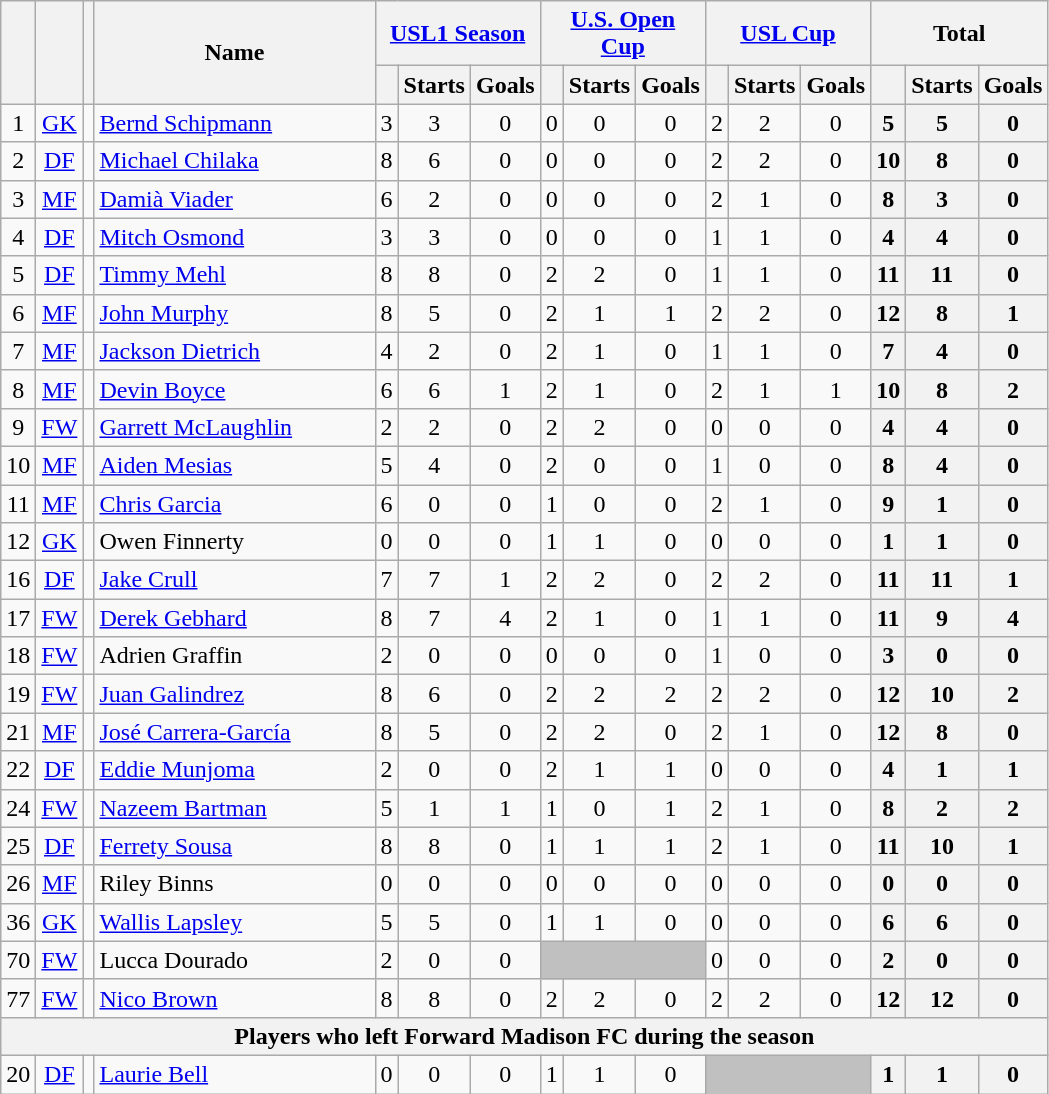<table class="wikitable sortable" style="text-align:center">
<tr>
<th rowspan="2"></th>
<th rowspan="2"></th>
<th rowspan="2"></th>
<th rowspan="2" style="width:180px;">Name</th>
<th colspan="3" style="width:100px;"><a href='#'>USL1 Season</a></th>
<th colspan="3" style="width:100px;"><a href='#'>U.S. Open Cup</a></th>
<th colspan="3" style="width:100px;"><a href='#'>USL Cup</a></th>
<th colspan="3" style="width:100px;">Total</th>
</tr>
<tr>
<th></th>
<th>Starts</th>
<th>Goals</th>
<th></th>
<th>Starts</th>
<th>Goals</th>
<th></th>
<th>Starts</th>
<th>Goals</th>
<th></th>
<th>Starts</th>
<th>Goals</th>
</tr>
<tr>
<td>1</td>
<td><a href='#'>GK</a></td>
<td></td>
<td align="left" data-sort-value="Schipmann, Bernd"><a href='#'>Bernd Schipmann</a></td>
<td>3</td>
<td>3</td>
<td>0</td>
<td>0</td>
<td>0</td>
<td>0</td>
<td>2</td>
<td>2</td>
<td>0</td>
<th>5</th>
<th>5</th>
<th>0</th>
</tr>
<tr>
<td>2</td>
<td><a href='#'>DF</a></td>
<td></td>
<td align="left" data-sort-value="Chilaka, Michael"><a href='#'>Michael Chilaka</a></td>
<td>8</td>
<td>6</td>
<td>0</td>
<td>0</td>
<td>0</td>
<td>0</td>
<td>2</td>
<td>2</td>
<td>0</td>
<th>10</th>
<th>8</th>
<th>0</th>
</tr>
<tr>
<td>3</td>
<td><a href='#'>MF</a></td>
<td></td>
<td align="left" data-sort-value="Viader, Damià"><a href='#'>Damià Viader</a></td>
<td>6</td>
<td>2</td>
<td>0</td>
<td>0</td>
<td>0</td>
<td>0</td>
<td>2</td>
<td>1</td>
<td>0</td>
<th>8</th>
<th>3</th>
<th>0</th>
</tr>
<tr>
<td>4</td>
<td><a href='#'>DF</a></td>
<td></td>
<td align="left" data-sort-value="Osmond, Mitch"><a href='#'>Mitch Osmond</a></td>
<td>3</td>
<td>3</td>
<td>0</td>
<td>0</td>
<td>0</td>
<td>0</td>
<td>1</td>
<td>1</td>
<td>0</td>
<th>4</th>
<th>4</th>
<th>0</th>
</tr>
<tr>
<td>5</td>
<td><a href='#'>DF</a></td>
<td></td>
<td align="left" data-sort-value="Mehl, Timmy"><a href='#'>Timmy Mehl</a></td>
<td>8</td>
<td>8</td>
<td>0</td>
<td>2</td>
<td>2</td>
<td>0</td>
<td>1</td>
<td>1</td>
<td>0</td>
<th>11</th>
<th>11</th>
<th>0</th>
</tr>
<tr>
<td>6</td>
<td><a href='#'>MF</a></td>
<td></td>
<td align="left" data-sort-value="Murphy, John"><a href='#'>John Murphy</a></td>
<td>8</td>
<td>5</td>
<td>0</td>
<td>2</td>
<td>1</td>
<td>1</td>
<td>2</td>
<td>2</td>
<td>0</td>
<th>12</th>
<th>8</th>
<th>1</th>
</tr>
<tr>
<td>7</td>
<td><a href='#'>MF</a></td>
<td></td>
<td align="left" data-sort-value="Dietrich, Jackson"><a href='#'>Jackson Dietrich</a></td>
<td>4</td>
<td>2</td>
<td>0</td>
<td>2</td>
<td>1</td>
<td>0</td>
<td>1</td>
<td>1</td>
<td>0</td>
<th>7</th>
<th>4</th>
<th>0</th>
</tr>
<tr>
<td>8</td>
<td><a href='#'>MF</a></td>
<td></td>
<td align="left" data-sort-value="Boyce, Devin"><a href='#'>Devin Boyce</a></td>
<td>6</td>
<td>6</td>
<td>1</td>
<td>2</td>
<td>1</td>
<td>0</td>
<td>2</td>
<td>1</td>
<td>1</td>
<th>10</th>
<th>8</th>
<th>2</th>
</tr>
<tr>
<td>9</td>
<td><a href='#'>FW</a></td>
<td></td>
<td align="left" data-sort-value="McLaughlin, Garrett"><a href='#'>Garrett McLaughlin</a></td>
<td>2</td>
<td>2</td>
<td>0</td>
<td>2</td>
<td>2</td>
<td>0</td>
<td>0</td>
<td>0</td>
<td>0</td>
<th>4</th>
<th>4</th>
<th>0</th>
</tr>
<tr>
<td>10</td>
<td><a href='#'>MF</a></td>
<td></td>
<td align="left" data-sort-value="Mesias, Aiden"><a href='#'>Aiden Mesias</a></td>
<td>5</td>
<td>4</td>
<td>0</td>
<td>2</td>
<td>0</td>
<td>0</td>
<td>1</td>
<td>0</td>
<td>0</td>
<th>8</th>
<th>4</th>
<th>0</th>
</tr>
<tr>
<td>11</td>
<td><a href='#'>MF</a></td>
<td></td>
<td align="left" data-sort-value="Garcia, Chris"><a href='#'>Chris Garcia</a></td>
<td>6</td>
<td>0</td>
<td>0</td>
<td>1</td>
<td>0</td>
<td>0</td>
<td>2</td>
<td>1</td>
<td>0</td>
<th>9</th>
<th>1</th>
<th>0</th>
</tr>
<tr>
<td>12</td>
<td><a href='#'>GK</a></td>
<td></td>
<td align="left" data-sort-value="Finnerty, Owen">Owen Finnerty</td>
<td>0</td>
<td>0</td>
<td>0</td>
<td>1</td>
<td>1</td>
<td>0</td>
<td>0</td>
<td>0</td>
<td>0</td>
<th>1</th>
<th>1</th>
<th>0</th>
</tr>
<tr>
<td>16</td>
<td><a href='#'>DF</a></td>
<td></td>
<td align="left" data-sort-value="Crull, Jake"><a href='#'>Jake Crull</a></td>
<td>7</td>
<td>7</td>
<td>1</td>
<td>2</td>
<td>2</td>
<td>0</td>
<td>2</td>
<td>2</td>
<td>0</td>
<th>11</th>
<th>11</th>
<th>1</th>
</tr>
<tr>
<td>17</td>
<td><a href='#'>FW</a></td>
<td></td>
<td align="left" data-sort-value="Gebhard, Derek"><a href='#'>Derek Gebhard</a></td>
<td>8</td>
<td>7</td>
<td>4</td>
<td>2</td>
<td>1</td>
<td>0</td>
<td>1</td>
<td>1</td>
<td>0</td>
<th>11</th>
<th>9</th>
<th>4</th>
</tr>
<tr>
<td>18</td>
<td><a href='#'>FW</a></td>
<td></td>
<td align="left" data-sort-value="Graffin, Adrien">Adrien Graffin</td>
<td>2</td>
<td>0</td>
<td>0</td>
<td>0</td>
<td>0</td>
<td>0</td>
<td>1</td>
<td>0</td>
<td>0</td>
<th>3</th>
<th>0</th>
<th>0</th>
</tr>
<tr>
<td>19</td>
<td><a href='#'>FW</a></td>
<td></td>
<td align="left" data-sort-value="Galindrez, Juan"><a href='#'>Juan Galindrez</a></td>
<td>8</td>
<td>6</td>
<td>0</td>
<td>2</td>
<td>2</td>
<td>2</td>
<td>2</td>
<td>2</td>
<td>0</td>
<th>12</th>
<th>10</th>
<th>2</th>
</tr>
<tr>
<td>21</td>
<td><a href='#'>MF</a></td>
<td></td>
<td align="left" data-sort-value="Carrera-García, José"><a href='#'>José Carrera-García</a></td>
<td>8</td>
<td>5</td>
<td>0</td>
<td>2</td>
<td>2</td>
<td>0</td>
<td>2</td>
<td>1</td>
<td>0</td>
<th>12</th>
<th>8</th>
<th>0</th>
</tr>
<tr>
<td>22</td>
<td><a href='#'>DF</a></td>
<td></td>
<td align="left" data-sort-value="Munjoma, Eddie"><a href='#'>Eddie Munjoma</a></td>
<td>2</td>
<td>0</td>
<td>0</td>
<td>2</td>
<td>1</td>
<td>1</td>
<td>0</td>
<td>0</td>
<td>0</td>
<th>4</th>
<th>1</th>
<th>1</th>
</tr>
<tr>
<td>24</td>
<td><a href='#'>FW</a></td>
<td></td>
<td align="left" data-sort-value="Bartman, Nazeem"><a href='#'>Nazeem Bartman</a></td>
<td>5</td>
<td>1</td>
<td>1</td>
<td>1</td>
<td>0</td>
<td>1</td>
<td>2</td>
<td>1</td>
<td>0</td>
<th>8</th>
<th>2</th>
<th>2</th>
</tr>
<tr>
<td>25</td>
<td><a href='#'>DF</a></td>
<td></td>
<td align="left" data-sort-value="Sousa, Ferrety"><a href='#'>Ferrety Sousa</a></td>
<td>8</td>
<td>8</td>
<td>0</td>
<td>1</td>
<td>1</td>
<td>1</td>
<td>2</td>
<td>1</td>
<td>0</td>
<th>11</th>
<th>10</th>
<th>1</th>
</tr>
<tr>
<td>26</td>
<td><a href='#'>MF</a></td>
<td></td>
<td align="left" data-sort-value="Binns, Riley">Riley Binns</td>
<td>0</td>
<td>0</td>
<td>0</td>
<td>0</td>
<td>0</td>
<td>0</td>
<td>0</td>
<td>0</td>
<td>0</td>
<th>0</th>
<th>0</th>
<th>0</th>
</tr>
<tr>
<td>36</td>
<td><a href='#'>GK</a></td>
<td></td>
<td align="left" data-sort-value="Lapsley, Wallis"><a href='#'>Wallis Lapsley</a></td>
<td>5</td>
<td>5</td>
<td>0</td>
<td>1</td>
<td>1</td>
<td>0</td>
<td>0</td>
<td>0</td>
<td>0</td>
<th>6</th>
<th>6</th>
<th>0</th>
</tr>
<tr>
<td>70</td>
<td><a href='#'>FW</a></td>
<td></td>
<td align="left" data-sort-value="Dourado, Lucca">Lucca Dourado</td>
<td>2</td>
<td>0</td>
<td>0</td>
<td bgcolor="silver" colspan=3></td>
<td>0</td>
<td>0</td>
<td>0</td>
<th>2</th>
<th>0</th>
<th>0</th>
</tr>
<tr>
<td>77</td>
<td><a href='#'>FW</a></td>
<td></td>
<td align="left" data-sort-value="Brown, Nico"><a href='#'>Nico Brown</a></td>
<td>8</td>
<td>8</td>
<td>0</td>
<td>2</td>
<td>2</td>
<td>0</td>
<td>2</td>
<td>2</td>
<td>0</td>
<th>12</th>
<th>12</th>
<th>0</th>
</tr>
<tr class="sortbottom">
<th colspan="16">Players who left Forward Madison FC during the season</th>
</tr>
<tr class="sortbottom">
<td>20</td>
<td><a href='#'>DF</a></td>
<td></td>
<td align="left" data-sort-value="Bell, Laurie"><a href='#'>Laurie Bell</a></td>
<td>0</td>
<td>0</td>
<td>0</td>
<td>1</td>
<td>1</td>
<td>0</td>
<td bgcolor="silver" colspan=3></td>
<th>1</th>
<th>1</th>
<th>0</th>
</tr>
</table>
